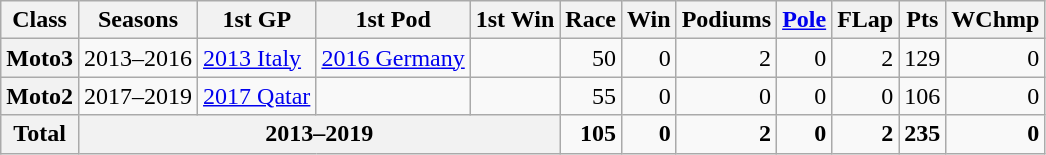<table class="wikitable" style=text-align:right;">
<tr>
<th>Class</th>
<th>Seasons</th>
<th>1st GP</th>
<th>1st Pod</th>
<th>1st Win</th>
<th>Race</th>
<th>Win</th>
<th>Podiums</th>
<th><a href='#'>Pole</a></th>
<th>FLap</th>
<th>Pts</th>
<th>WChmp</th>
</tr>
<tr>
<th>Moto3</th>
<td>2013–2016</td>
<td style="text-align:left;"><a href='#'>2013 Italy</a></td>
<td style="text-align:left;"><a href='#'>2016 Germany</a></td>
<td style="text-align:left;"></td>
<td>50</td>
<td>0</td>
<td>2</td>
<td>0</td>
<td>2</td>
<td>129</td>
<td>0</td>
</tr>
<tr>
<th>Moto2</th>
<td>2017–2019</td>
<td style="text-align:left;"><a href='#'>2017 Qatar</a></td>
<td style="text-align:left;"></td>
<td style="text-align:left;"></td>
<td>55</td>
<td>0</td>
<td>0</td>
<td>0</td>
<td>0</td>
<td>106</td>
<td>0</td>
</tr>
<tr>
<th>Total</th>
<th colspan="4">2013–2019</th>
<td><strong>105</strong></td>
<td><strong>0</strong></td>
<td><strong>2</strong></td>
<td><strong>0</strong></td>
<td><strong>2</strong></td>
<td><strong>235</strong></td>
<td><strong>0</strong></td>
</tr>
</table>
